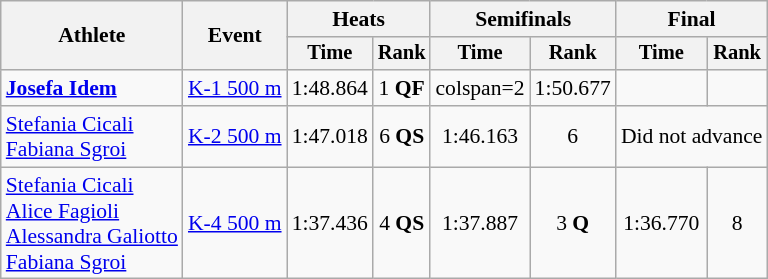<table class="wikitable" style="font-size:90%">
<tr>
<th rowspan=2>Athlete</th>
<th rowspan=2>Event</th>
<th colspan=2>Heats</th>
<th colspan=2>Semifinals</th>
<th colspan=2>Final</th>
</tr>
<tr style="font-size:95%">
<th>Time</th>
<th>Rank</th>
<th>Time</th>
<th>Rank</th>
<th>Time</th>
<th>Rank</th>
</tr>
<tr align=center>
<td align=left><strong><a href='#'>Josefa Idem</a></strong></td>
<td align=left><a href='#'>K-1 500 m</a></td>
<td>1:48.864</td>
<td>1 <strong>QF</strong></td>
<td>colspan=2 </td>
<td>1:50.677</td>
<td></td>
</tr>
<tr align=center>
<td align=left><a href='#'>Stefania Cicali</a><br><a href='#'>Fabiana Sgroi</a></td>
<td align=left><a href='#'>K-2 500 m</a></td>
<td>1:47.018</td>
<td>6 <strong>QS</strong></td>
<td>1:46.163</td>
<td>6</td>
<td colspan=2>Did not advance</td>
</tr>
<tr align=center>
<td align=left><a href='#'>Stefania Cicali</a><br><a href='#'>Alice Fagioli</a><br><a href='#'>Alessandra Galiotto</a><br><a href='#'>Fabiana Sgroi</a></td>
<td align=left><a href='#'>K-4 500 m</a></td>
<td>1:37.436</td>
<td>4 <strong>QS</strong></td>
<td>1:37.887</td>
<td>3 <strong>Q</strong></td>
<td>1:36.770</td>
<td>8</td>
</tr>
</table>
